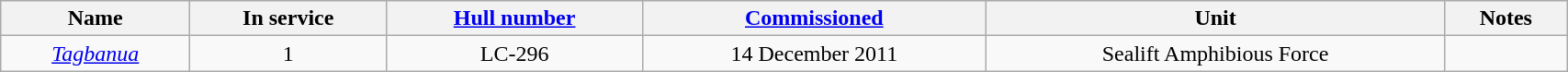<table class="wikitable"  style="width:90%; text-align:center;">
<tr style="background:lavender;">
<th>Name</th>
<th><strong>In service</strong></th>
<th><a href='#'>Hull number</a></th>
<th><a href='#'>Commissioned</a></th>
<th>Unit</th>
<th>Notes</th>
</tr>
<tr>
<td valign="top"><a href='#'><em>Tagbanua</em></a></td>
<td>1</td>
<td>LC-296</td>
<td>14 December 2011</td>
<td>Sealift Amphibious Force</td>
<td></td>
</tr>
</table>
